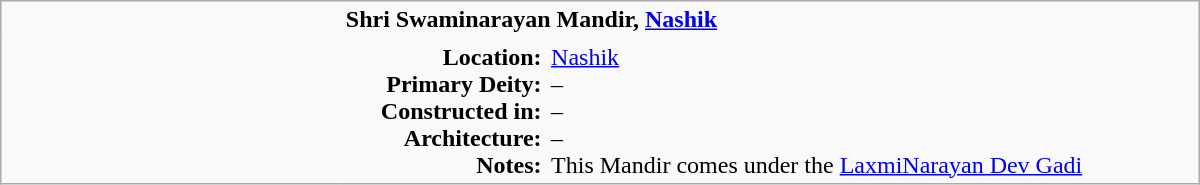<table class="wikitable plain" border="0" width="800">
<tr>
<td width="220px" rowspan="2" style="border:none;"></td>
<td valign="top" colspan=2 style="border:none;"><strong>Shri Swaminarayan Mandir, <a href='#'>Nashik</a></strong></td>
</tr>
<tr>
<td valign="top" style="text-align:right; border:none;"><strong>Location:</strong><br><strong>Primary Deity:</strong><br><strong>Constructed in:</strong><br><strong>Architecture:</strong><br><strong>Notes:</strong></td>
<td valign="top" style="border:none;"><a href='#'>Nashik</a> <br>– <br>– <br>– <br>This Mandir comes under the <a href='#'>LaxmiNarayan Dev Gadi</a></td>
</tr>
</table>
